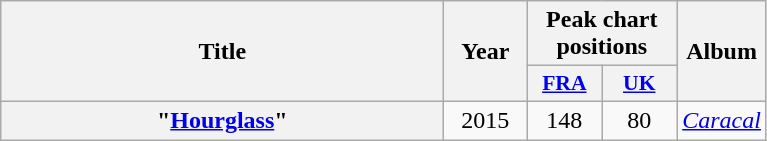<table class="wikitable plainrowheaders" style="text-align:center;">
<tr>
<th scope="col" rowspan="2" style="width:18em;">Title</th>
<th scope="col" rowspan="2" style="width:3em;">Year</th>
<th scope="col" colspan="2">Peak chart positions</th>
<th scope="col" rowspan="2">Album</th>
</tr>
<tr>
<th style="width:3em;font-size:90%;"><a href='#'>FRA</a></th>
<th style="width:3em;font-size:90%;"><a href='#'>UK</a><br></th>
</tr>
<tr>
<th scope="row">"<a href='#'>Hourglass</a>"<br></th>
<td>2015</td>
<td>148</td>
<td>80</td>
<td><em><a href='#'>Caracal</a></em></td>
</tr>
</table>
